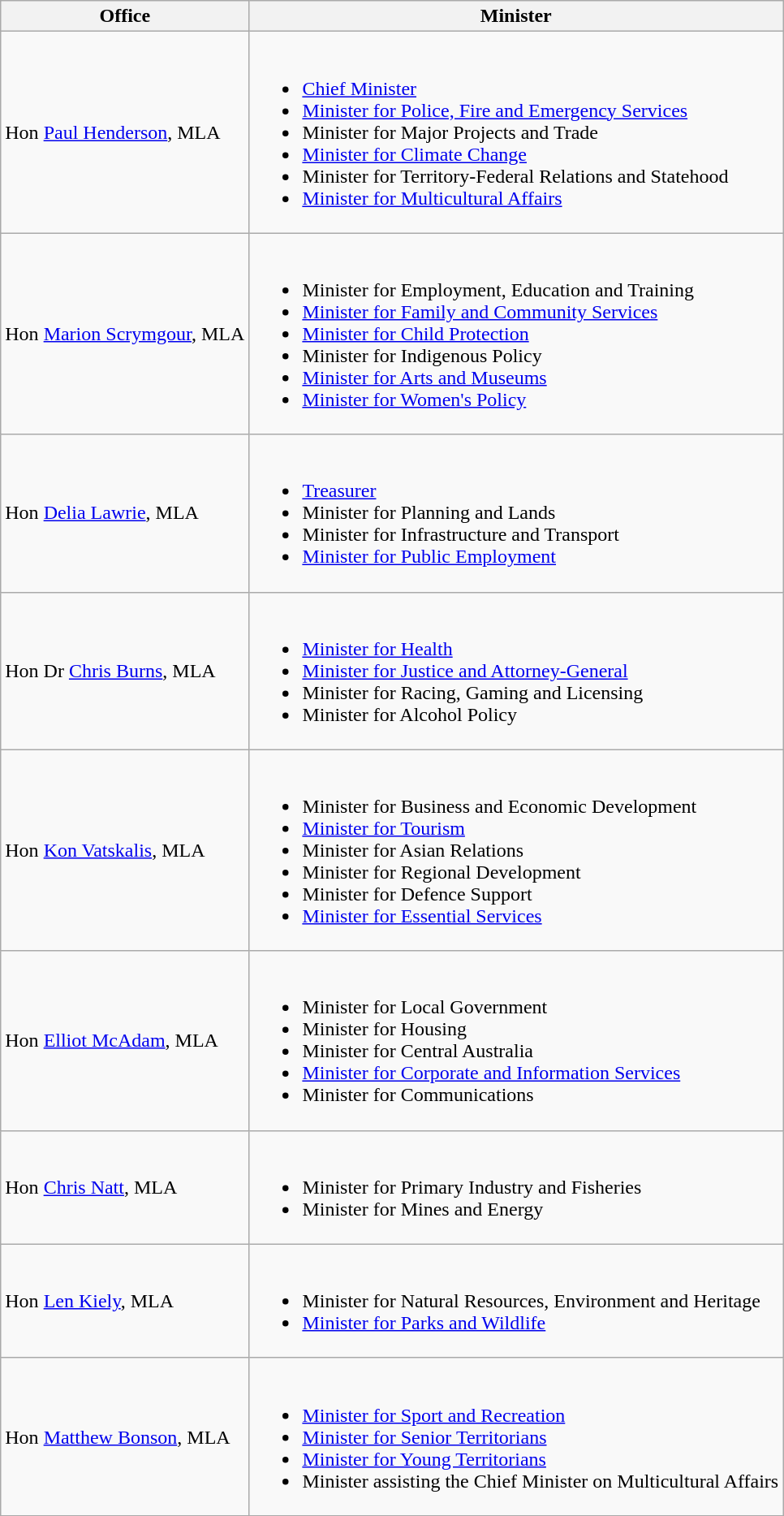<table class="wikitable">
<tr>
<th>Office</th>
<th>Minister</th>
</tr>
<tr>
<td>Hon <a href='#'>Paul Henderson</a>, MLA</td>
<td><br><ul><li><a href='#'>Chief Minister</a></li><li><a href='#'>Minister for Police, Fire and Emergency Services</a></li><li>Minister for Major Projects and Trade</li><li><a href='#'>Minister for Climate Change</a></li><li>Minister for Territory-Federal Relations and Statehood</li><li><a href='#'>Minister for Multicultural Affairs</a></li></ul></td>
</tr>
<tr>
<td>Hon <a href='#'>Marion Scrymgour</a>, MLA</td>
<td><br><ul><li>Minister for Employment, Education and Training</li><li><a href='#'>Minister for Family and Community Services</a></li><li><a href='#'>Minister for Child Protection</a></li><li>Minister for Indigenous Policy</li><li><a href='#'>Minister for Arts and Museums</a></li><li><a href='#'>Minister for Women's Policy</a></li></ul></td>
</tr>
<tr>
<td>Hon <a href='#'>Delia Lawrie</a>, MLA</td>
<td><br><ul><li><a href='#'>Treasurer</a></li><li>Minister for Planning and Lands</li><li>Minister for Infrastructure and Transport</li><li><a href='#'>Minister for Public Employment</a></li></ul></td>
</tr>
<tr>
<td>Hon Dr <a href='#'>Chris Burns</a>, MLA</td>
<td><br><ul><li><a href='#'>Minister for Health</a></li><li><a href='#'>Minister for Justice and Attorney-General</a></li><li>Minister for Racing, Gaming and Licensing</li><li>Minister for Alcohol Policy</li></ul></td>
</tr>
<tr>
<td>Hon <a href='#'>Kon Vatskalis</a>, MLA</td>
<td><br><ul><li>Minister for Business and Economic Development</li><li><a href='#'>Minister for Tourism</a></li><li>Minister for Asian Relations</li><li>Minister for Regional Development</li><li>Minister for Defence Support</li><li><a href='#'>Minister for Essential Services</a></li></ul></td>
</tr>
<tr>
<td>Hon <a href='#'>Elliot McAdam</a>, MLA</td>
<td><br><ul><li>Minister for Local Government</li><li>Minister for Housing</li><li>Minister for Central Australia</li><li><a href='#'>Minister for Corporate and Information Services</a></li><li>Minister for Communications</li></ul></td>
</tr>
<tr>
<td>Hon <a href='#'>Chris Natt</a>, MLA</td>
<td><br><ul><li>Minister for Primary Industry and Fisheries</li><li>Minister for Mines and Energy</li></ul></td>
</tr>
<tr>
<td>Hon <a href='#'>Len Kiely</a>, MLA</td>
<td><br><ul><li>Minister for Natural Resources, Environment and Heritage</li><li><a href='#'>Minister for Parks and Wildlife</a></li></ul></td>
</tr>
<tr>
<td>Hon <a href='#'>Matthew Bonson</a>, MLA</td>
<td><br><ul><li><a href='#'>Minister for Sport and Recreation</a></li><li><a href='#'>Minister for Senior Territorians</a></li><li><a href='#'>Minister for Young Territorians</a></li><li>Minister assisting the Chief Minister on Multicultural Affairs</li></ul></td>
</tr>
<tr>
</tr>
</table>
